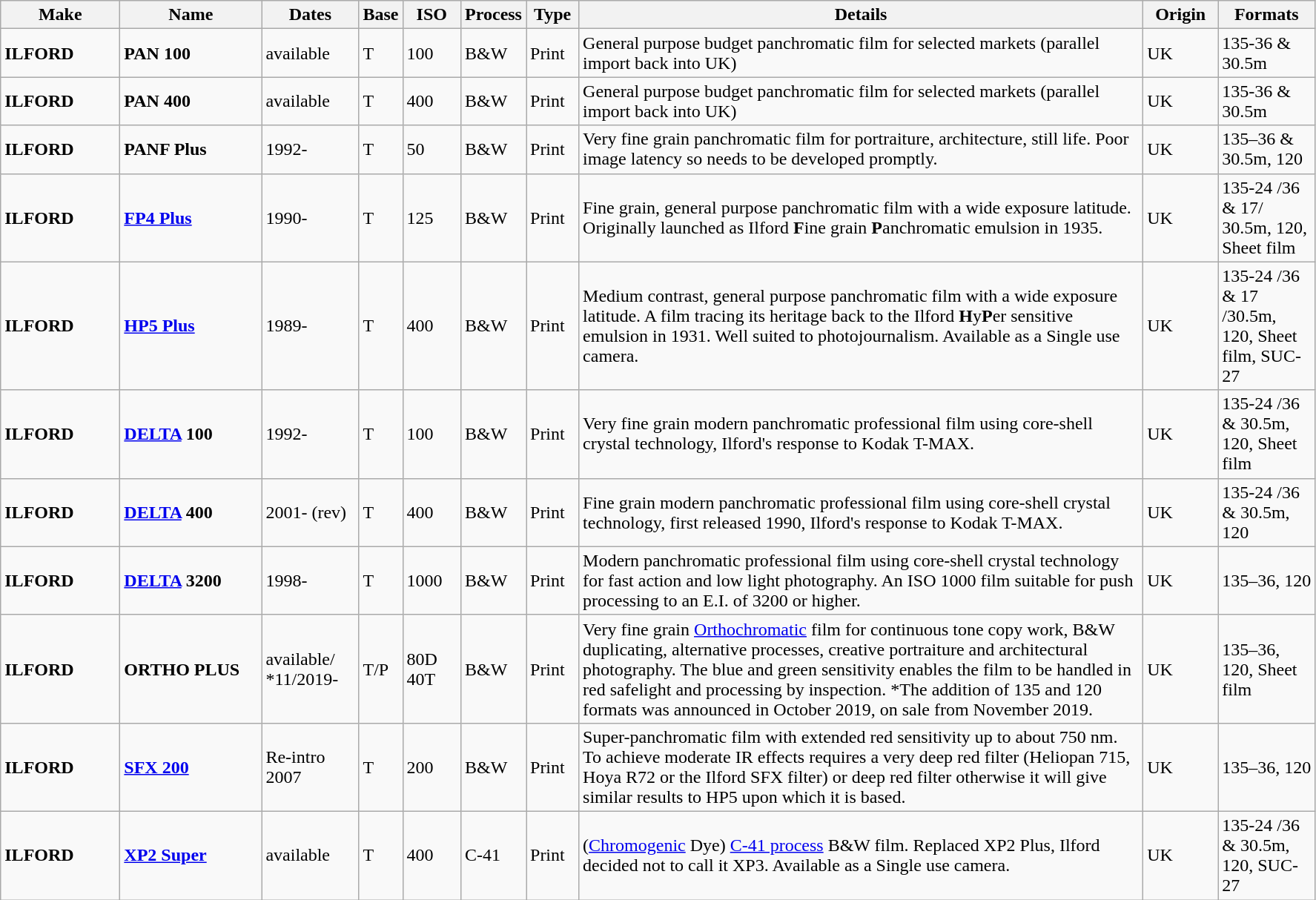<table class="wikitable">
<tr>
<th scope="col" style="width: 100px;">Make</th>
<th scope="col" style="width: 120px;">Name</th>
<th scope="col" style="width: 80px;">Dates</th>
<th scope="col" style="width: 30px;">Base</th>
<th scope="col" style="width: 45px;">ISO</th>
<th scope="col" style="width: 40px;">Process</th>
<th scope="col" style="width: 40px;">Type</th>
<th scope="col" style="width: 500px;">Details</th>
<th scope="col" style="width: 60px;">Origin</th>
<th scope="col" style="width: 80px;">Formats</th>
</tr>
<tr>
<td><strong>ILFORD</strong></td>
<td><strong>PAN 100</strong></td>
<td>available</td>
<td>T</td>
<td>100</td>
<td>B&W</td>
<td>Print</td>
<td>General purpose budget panchromatic film for selected markets (parallel import back into UK)</td>
<td>UK</td>
<td>135-36 & 30.5m</td>
</tr>
<tr>
<td><strong>ILFORD</strong></td>
<td><strong>PAN 400</strong></td>
<td>available</td>
<td>T</td>
<td>400</td>
<td>B&W</td>
<td>Print</td>
<td>General purpose budget panchromatic film for selected markets (parallel import back into UK)</td>
<td>UK</td>
<td>135-36 & 30.5m</td>
</tr>
<tr>
<td><strong>ILFORD</strong></td>
<td><strong>PANF Plus</strong></td>
<td>1992-</td>
<td>T</td>
<td>50</td>
<td>B&W</td>
<td>Print</td>
<td>Very fine grain panchromatic film for portraiture, architecture, still life. Poor image latency so needs to be developed promptly.</td>
<td>UK</td>
<td>135–36 & 30.5m, 120</td>
</tr>
<tr>
<td><strong>ILFORD</strong></td>
<td><strong><a href='#'>FP4 Plus</a></strong></td>
<td>1990-</td>
<td>T</td>
<td>125</td>
<td>B&W</td>
<td>Print</td>
<td>Fine grain, general purpose panchromatic film with a wide exposure latitude. Originally launched as Ilford <strong>F</strong>ine grain <strong>P</strong>anchromatic emulsion in 1935.</td>
<td>UK</td>
<td>135-24 /36 & 17/ 30.5m, 120, Sheet film</td>
</tr>
<tr>
<td><strong>ILFORD</strong></td>
<td><strong><a href='#'>HP5 Plus</a></strong></td>
<td>1989-</td>
<td>T</td>
<td>400</td>
<td>B&W</td>
<td>Print</td>
<td>Medium contrast, general purpose panchromatic film with a wide exposure latitude. A film tracing its heritage back to the Ilford <strong>H</strong>y<strong>P</strong>er sensitive emulsion in 1931. Well suited to photojournalism. Available as a Single use camera.</td>
<td>UK</td>
<td>135-24 /36 & 17 /30.5m, 120, Sheet film, SUC-27</td>
</tr>
<tr>
<td><strong>ILFORD</strong></td>
<td><strong><a href='#'>DELTA</a> 100</strong></td>
<td>1992-</td>
<td>T</td>
<td>100</td>
<td>B&W</td>
<td>Print</td>
<td>Very fine grain modern panchromatic professional film using core-shell crystal technology, Ilford's response to Kodak T-MAX.</td>
<td>UK</td>
<td>135-24 /36 & 30.5m, 120, Sheet film</td>
</tr>
<tr>
<td><strong>ILFORD</strong></td>
<td><strong><a href='#'>DELTA</a> 400</strong></td>
<td>2001- (rev)</td>
<td>T</td>
<td>400</td>
<td>B&W</td>
<td>Print</td>
<td>Fine grain modern panchromatic professional film using core-shell crystal technology, first released 1990, Ilford's response to Kodak T-MAX.</td>
<td>UK</td>
<td>135-24 /36 & 30.5m, 120</td>
</tr>
<tr>
<td><strong>ILFORD</strong></td>
<td><strong><a href='#'>DELTA</a> 3200</strong></td>
<td>1998-</td>
<td>T</td>
<td>1000</td>
<td>B&W</td>
<td>Print</td>
<td>Modern panchromatic professional film using core-shell crystal technology for fast action and low light photography. An ISO 1000 film suitable for push processing to an E.I. of 3200 or higher.</td>
<td>UK</td>
<td>135–36, 120</td>
</tr>
<tr>
<td><strong>ILFORD</strong></td>
<td><strong>ORTHO PLUS</strong></td>
<td>available/ *11/2019-</td>
<td>T/P</td>
<td>80D 40T</td>
<td>B&W</td>
<td>Print</td>
<td>Very fine grain <a href='#'>Orthochromatic</a> film for continuous tone copy work, B&W duplicating, alternative processes, creative portraiture and architectural photography. The blue and green sensitivity enables the film to be handled in red safelight and processing by inspection. *The addition of 135 and 120 formats was announced in October 2019, on sale from November 2019.</td>
<td>UK</td>
<td>135–36, 120, Sheet film</td>
</tr>
<tr>
<td><strong>ILFORD</strong></td>
<td><strong><a href='#'>SFX 200</a></strong></td>
<td>Re-intro 2007</td>
<td>T</td>
<td>200</td>
<td>B&W</td>
<td>Print</td>
<td>Super-panchromatic film with extended red sensitivity up to about 750 nm. To achieve moderate IR effects requires a very deep red filter (Heliopan 715, Hoya R72 or the Ilford SFX filter) or deep red filter otherwise it will give similar results to HP5 upon which it is based.</td>
<td>UK</td>
<td>135–36, 120</td>
</tr>
<tr>
<td><strong>ILFORD</strong></td>
<td><strong><a href='#'>XP2 Super</a></strong></td>
<td>available</td>
<td>T</td>
<td>400</td>
<td>C-41</td>
<td>Print</td>
<td>(<a href='#'>Chromogenic</a> Dye) <a href='#'>C-41 process</a> B&W film. Replaced XP2 Plus, Ilford decided not to call it XP3. Available as a Single use camera.</td>
<td>UK</td>
<td>135-24 /36 & 30.5m, 120, SUC-27</td>
</tr>
</table>
